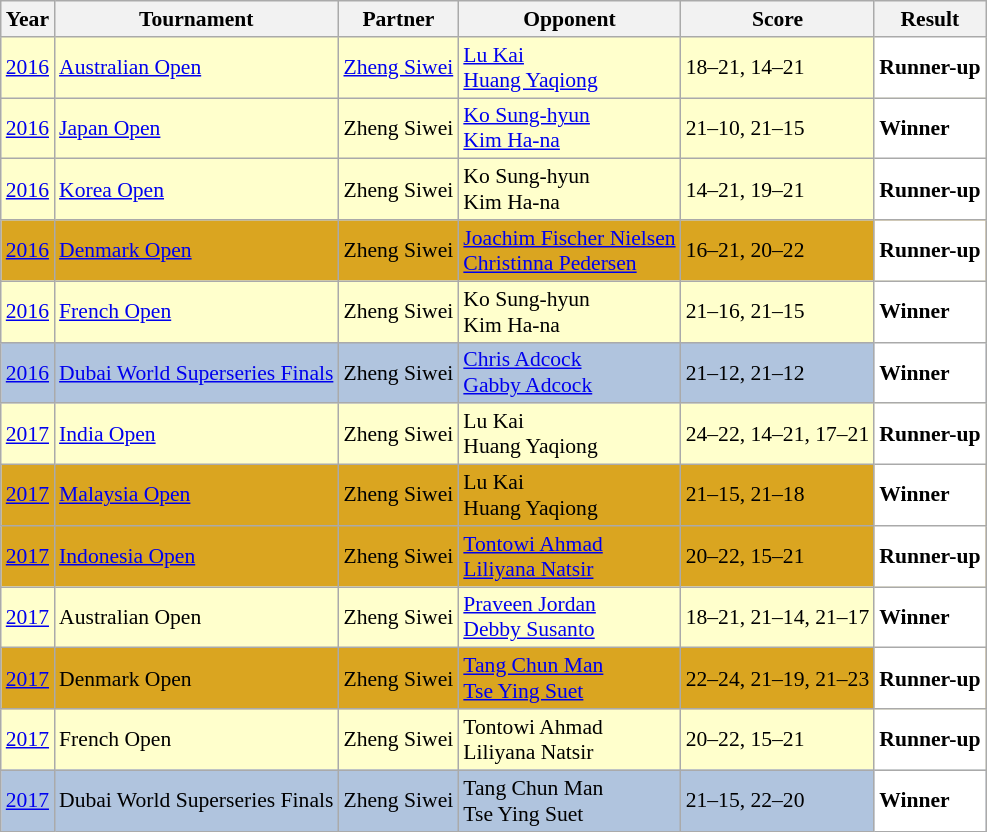<table class="sortable wikitable" style="font-size: 90%">
<tr>
<th>Year</th>
<th>Tournament</th>
<th>Partner</th>
<th>Opponent</th>
<th>Score</th>
<th>Result</th>
</tr>
<tr style="background:#FFFFCC">
<td align="center"><a href='#'>2016</a></td>
<td align="left"><a href='#'>Australian Open</a></td>
<td align="left"> <a href='#'>Zheng Siwei</a></td>
<td align="left"> <a href='#'>Lu Kai</a><br> <a href='#'>Huang Yaqiong</a></td>
<td align="left">18–21, 14–21</td>
<td style="text-align:left; background:white"> <strong>Runner-up</strong></td>
</tr>
<tr style="background:#FFFFCC">
<td align="center"><a href='#'>2016</a></td>
<td align="left"><a href='#'>Japan Open</a></td>
<td align="left"> Zheng Siwei</td>
<td align="left"> <a href='#'>Ko Sung-hyun</a><br> <a href='#'>Kim Ha-na</a></td>
<td align="left">21–10, 21–15</td>
<td style="text-align:left; background:white"> <strong>Winner</strong></td>
</tr>
<tr style="background:#FFFFCC">
<td align="center"><a href='#'>2016</a></td>
<td align="left"><a href='#'>Korea Open</a></td>
<td align="left"> Zheng Siwei</td>
<td align="left"> Ko Sung-hyun<br> Kim Ha-na</td>
<td align="left">14–21, 19–21</td>
<td style="text-align:left; background:white"> <strong>Runner-up</strong></td>
</tr>
<tr style="background:#DAA520">
<td align="center"><a href='#'>2016</a></td>
<td align="left"><a href='#'>Denmark Open</a></td>
<td align="left"> Zheng Siwei</td>
<td align="left"> <a href='#'>Joachim Fischer Nielsen</a><br> <a href='#'>Christinna Pedersen</a></td>
<td align="left">16–21, 20–22</td>
<td style="text-align:left; background:white"> <strong>Runner-up</strong></td>
</tr>
<tr style="background:#FFFFCC">
<td align="center"><a href='#'>2016</a></td>
<td align="left"><a href='#'>French Open</a></td>
<td align="left"> Zheng Siwei</td>
<td align="left"> Ko Sung-hyun<br> Kim Ha-na</td>
<td align="left">21–16, 21–15</td>
<td style="text-align:left; background:white"> <strong>Winner</strong></td>
</tr>
<tr style="background:#B0C4DE">
<td align="center"><a href='#'>2016</a></td>
<td align="left"><a href='#'>Dubai World Superseries Finals</a></td>
<td align="left"> Zheng Siwei</td>
<td align="left"> <a href='#'>Chris Adcock</a><br> <a href='#'>Gabby Adcock</a></td>
<td align="left">21–12, 21–12</td>
<td style="text-align:left; background:white"> <strong>Winner</strong></td>
</tr>
<tr style="background:#FFFFCC">
<td align="center"><a href='#'>2017</a></td>
<td align="left"><a href='#'>India Open</a></td>
<td align="left"> Zheng Siwei</td>
<td align="left"> Lu Kai<br> Huang Yaqiong</td>
<td align="left">24–22, 14–21, 17–21</td>
<td style="text-align:left; background:white"> <strong>Runner-up</strong></td>
</tr>
<tr style="background:#DAA520">
<td align="center"><a href='#'>2017</a></td>
<td align="left"><a href='#'>Malaysia Open</a></td>
<td align="left"> Zheng Siwei</td>
<td align="left"> Lu Kai<br> Huang Yaqiong</td>
<td align="left">21–15, 21–18</td>
<td style="text-align:left; background:white"> <strong>Winner</strong></td>
</tr>
<tr style="background:#DAA520">
<td align="center"><a href='#'>2017</a></td>
<td align="left"><a href='#'>Indonesia Open</a></td>
<td align="left"> Zheng Siwei</td>
<td align="left"> <a href='#'>Tontowi Ahmad</a><br> <a href='#'>Liliyana Natsir</a></td>
<td align="left">20–22, 15–21</td>
<td style="text-align:left; background:white"> <strong>Runner-up</strong></td>
</tr>
<tr style="background:#FFFFCC">
<td align="center"><a href='#'>2017</a></td>
<td align="left">Australian Open</td>
<td align="left"> Zheng Siwei</td>
<td align="left"> <a href='#'>Praveen Jordan</a><br> <a href='#'>Debby Susanto</a></td>
<td align="left">18–21, 21–14, 21–17</td>
<td style="text-align:left; background:white"> <strong>Winner</strong></td>
</tr>
<tr style="background:#DAA520">
<td align="center"><a href='#'>2017</a></td>
<td align="left">Denmark Open</td>
<td align="left"> Zheng Siwei</td>
<td align="left"> <a href='#'>Tang Chun Man</a><br> <a href='#'>Tse Ying Suet</a></td>
<td align="left">22–24, 21–19, 21–23</td>
<td style="text-align:left; background:white"> <strong>Runner-up</strong></td>
</tr>
<tr style="background:#FFFFCC">
<td align="center"><a href='#'>2017</a></td>
<td align="left">French Open</td>
<td align="left"> Zheng Siwei</td>
<td align="left"> Tontowi Ahmad<br> Liliyana Natsir</td>
<td align="left">20–22, 15–21</td>
<td style="text-align:left; background:white"> <strong>Runner-up</strong></td>
</tr>
<tr style="background:#B0C4DE">
<td align="center"><a href='#'>2017</a></td>
<td align="left">Dubai World Superseries Finals</td>
<td align="left"> Zheng Siwei</td>
<td align="left"> Tang Chun Man<br> Tse Ying Suet</td>
<td align="left">21–15, 22–20</td>
<td style="text-align:left; background:white"> <strong>Winner</strong></td>
</tr>
</table>
